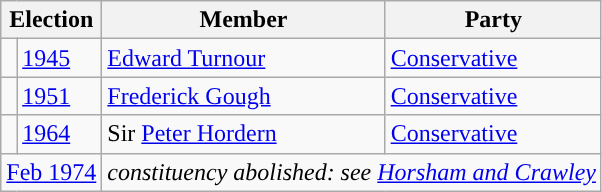<table class="wikitable">
<tr>
<th colspan="2">Election</th>
<th>Member</th>
<th>Party</th>
</tr>
<tr>
<td style="color:inherit;background-color: "></td>
<td><a href='#'>1945</a></td>
<td><a href='#'>Edward Turnour</a></td>
<td><a href='#'>Conservative</a></td>
</tr>
<tr>
<td style="color:inherit;background-color: "></td>
<td><a href='#'>1951</a></td>
<td><a href='#'>Frederick Gough</a></td>
<td><a href='#'>Conservative</a></td>
</tr>
<tr>
<td style="color:inherit;background-color: "></td>
<td><a href='#'>1964</a></td>
<td>Sir <a href='#'>Peter Hordern</a></td>
<td><a href='#'>Conservative</a></td>
</tr>
<tr>
<td colspan="2" align="center"><a href='#'>Feb 1974</a></td>
<td colspan="2"><em>constituency abolished: see <a href='#'>Horsham and Crawley</a></em></td>
</tr>
</table>
